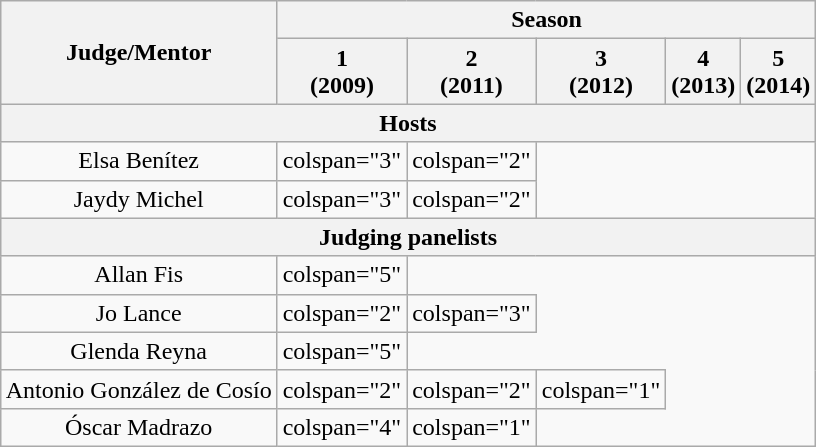<table class="wikitable" style="margin:1em auto 1em auto;">
<tr>
<th rowspan="2">Judge/Mentor</th>
<th colspan="5">Season</th>
</tr>
<tr>
<th>1<br> (2009)</th>
<th>2<br> (2011)</th>
<th>3<br> (2012)</th>
<th>4<br> (2013)</th>
<th>5<br> (2014)</th>
</tr>
<tr>
<th colspan="6" scope="col">Hosts</th>
</tr>
<tr>
<td scope="row" style="text-align:center;">Elsa Benítez</td>
<td>colspan="3" </td>
<td>colspan="2" </td>
</tr>
<tr>
<td scope="row" style="text-align:center;">Jaydy Michel</td>
<td>colspan="3" </td>
<td>colspan="2" </td>
</tr>
<tr>
<th colspan="6" scope="col">Judging panelists</th>
</tr>
<tr>
<td scope="row" style="text-align:center;">Allan Fis</td>
<td>colspan="5" </td>
</tr>
<tr>
<td scope="row" style="text-align:center;">Jo Lance</td>
<td>colspan="2" </td>
<td>colspan="3" </td>
</tr>
<tr>
<td scope="row" style="text-align:center;">Glenda Reyna</td>
<td>colspan="5" </td>
</tr>
<tr>
<td scope="row" style="text-align:center;">Antonio González de Cosío</td>
<td>colspan="2" </td>
<td>colspan="2" </td>
<td>colspan="1" </td>
</tr>
<tr>
<td scope="row" style="text-align:center;">Óscar Madrazo</td>
<td>colspan="4" </td>
<td>colspan="1" </td>
</tr>
</table>
